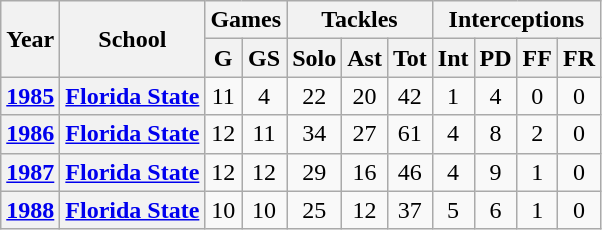<table class="wikitable" style="text-align: center;">
<tr>
<th rowspan="2">Year</th>
<th rowspan="2">School</th>
<th colspan="2">Games</th>
<th colspan="3">Tackles</th>
<th colspan="4">Interceptions</th>
</tr>
<tr>
<th>G</th>
<th>GS</th>
<th>Solo</th>
<th>Ast</th>
<th>Tot</th>
<th>Int</th>
<th>PD</th>
<th>FF</th>
<th>FR</th>
</tr>
<tr>
<th><a href='#'>1985</a></th>
<th><a href='#'>Florida State</a></th>
<td>11</td>
<td>4</td>
<td>22</td>
<td>20</td>
<td>42</td>
<td>1</td>
<td>4</td>
<td>0</td>
<td>0</td>
</tr>
<tr>
<th><a href='#'>1986</a></th>
<th><a href='#'>Florida State</a></th>
<td>12</td>
<td>11</td>
<td>34</td>
<td>27</td>
<td>61</td>
<td>4</td>
<td>8</td>
<td>2</td>
<td>0</td>
</tr>
<tr>
<th><a href='#'>1987</a></th>
<th><a href='#'>Florida State</a></th>
<td>12</td>
<td>12</td>
<td>29</td>
<td>16</td>
<td>46</td>
<td>4</td>
<td>9</td>
<td>1</td>
<td>0</td>
</tr>
<tr>
<th><a href='#'>1988</a></th>
<th><a href='#'>Florida State</a></th>
<td>10</td>
<td>10</td>
<td>25</td>
<td>12</td>
<td>37</td>
<td>5</td>
<td>6</td>
<td>1</td>
<td>0</td>
</tr>
</table>
